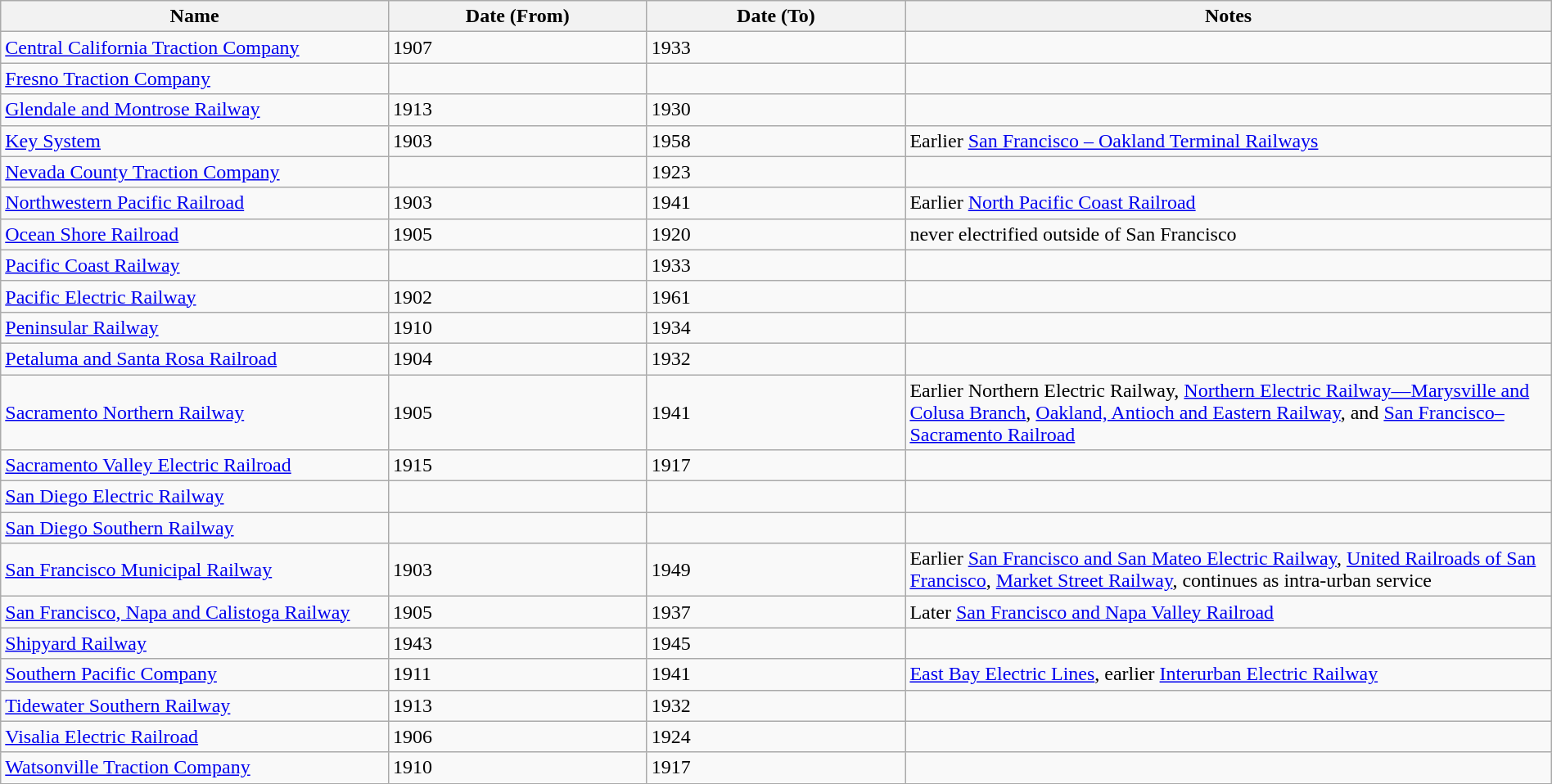<table class="wikitable sortable" width=100%>
<tr>
<th width=15%>Name</th>
<th width=10%>Date (From)</th>
<th width=10%>Date (To)</th>
<th class="unsortable" width=25%>Notes</th>
</tr>
<tr>
<td><a href='#'>Central California Traction Company</a></td>
<td>1907</td>
<td>1933</td>
<td></td>
</tr>
<tr>
<td><a href='#'>Fresno Traction Company</a></td>
<td></td>
<td></td>
<td></td>
</tr>
<tr>
<td><a href='#'>Glendale and Montrose Railway</a></td>
<td>1913</td>
<td>1930</td>
<td></td>
</tr>
<tr>
<td><a href='#'>Key System</a></td>
<td>1903</td>
<td>1958</td>
<td>Earlier <a href='#'>San Francisco – Oakland Terminal Railways</a></td>
</tr>
<tr>
<td><a href='#'>Nevada County Traction Company</a></td>
<td></td>
<td>1923</td>
<td></td>
</tr>
<tr>
<td><a href='#'>Northwestern Pacific Railroad</a></td>
<td>1903</td>
<td>1941</td>
<td>Earlier <a href='#'>North Pacific Coast Railroad</a></td>
</tr>
<tr>
<td><a href='#'>Ocean Shore Railroad</a></td>
<td>1905</td>
<td>1920</td>
<td>never electrified outside of San Francisco</td>
</tr>
<tr>
<td><a href='#'>Pacific Coast Railway</a></td>
<td></td>
<td>1933</td>
<td></td>
</tr>
<tr>
<td><a href='#'>Pacific Electric Railway</a></td>
<td>1902</td>
<td>1961</td>
<td></td>
</tr>
<tr>
<td><a href='#'>Peninsular Railway</a></td>
<td>1910</td>
<td>1934</td>
<td></td>
</tr>
<tr>
<td><a href='#'>Petaluma and Santa Rosa Railroad</a></td>
<td>1904</td>
<td>1932</td>
<td></td>
</tr>
<tr>
<td><a href='#'>Sacramento Northern Railway</a></td>
<td>1905</td>
<td>1941</td>
<td>Earlier Northern Electric Railway, <a href='#'>Northern Electric Railway—Marysville and Colusa Branch</a>, <a href='#'>Oakland, Antioch and Eastern Railway</a>, and <a href='#'>San Francisco–Sacramento Railroad</a></td>
</tr>
<tr>
<td><a href='#'>Sacramento Valley Electric Railroad</a></td>
<td>1915</td>
<td>1917</td>
<td></td>
</tr>
<tr>
<td><a href='#'>San Diego Electric Railway</a></td>
<td></td>
<td></td>
<td></td>
</tr>
<tr>
<td><a href='#'>San Diego Southern Railway</a></td>
<td></td>
<td></td>
<td></td>
</tr>
<tr>
<td><a href='#'>San Francisco Municipal Railway</a></td>
<td>1903</td>
<td>1949</td>
<td>Earlier <a href='#'>San Francisco and San Mateo Electric Railway</a>, <a href='#'>United Railroads of San Francisco</a>, <a href='#'>Market Street Railway</a>, continues as intra-urban service</td>
</tr>
<tr>
<td><a href='#'>San Francisco, Napa and Calistoga Railway</a></td>
<td>1905</td>
<td>1937</td>
<td>Later <a href='#'>San Francisco and Napa Valley Railroad</a></td>
</tr>
<tr>
<td><a href='#'>Shipyard Railway</a></td>
<td>1943</td>
<td>1945</td>
<td></td>
</tr>
<tr>
<td><a href='#'>Southern Pacific Company</a></td>
<td>1911</td>
<td>1941</td>
<td><a href='#'>East Bay Electric Lines</a>, earlier <a href='#'>Interurban Electric Railway</a></td>
</tr>
<tr>
<td><a href='#'>Tidewater Southern Railway</a></td>
<td>1913</td>
<td>1932</td>
<td></td>
</tr>
<tr>
<td><a href='#'>Visalia Electric Railroad</a></td>
<td>1906</td>
<td>1924</td>
<td></td>
</tr>
<tr>
<td><a href='#'>Watsonville Traction Company</a></td>
<td>1910</td>
<td>1917</td>
<td></td>
</tr>
<tr>
</tr>
</table>
